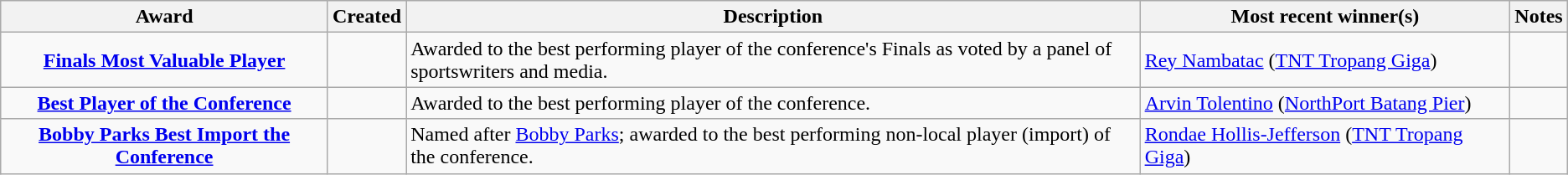<table class="wikitable plainrowheaders sortable" summary="Award (sortable), Created (sortable), Description, Most recent winner(s) and Notes">
<tr>
<th scope="col" width="22%">Award</th>
<th scope="col" width="1%">Created</th>
<th scope="col" width="50%" class="unsortable">Description</th>
<th scope="col" width="25%" class="unsortable">Most recent winner(s)</th>
<th scope="col" width="1%" class="unsortable">Notes</th>
</tr>
<tr>
<th scope="row" style="background-color:transparent;"><a href='#'>Finals Most Valuable Player</a></th>
<td align=center></td>
<td>Awarded to the best performing player of the conference's Finals as voted by a panel of sportswriters and media.</td>
<td><a href='#'>Rey Nambatac</a> (<a href='#'>TNT Tropang Giga</a>)<br></td>
<td align="center"></td>
</tr>
<tr>
<th scope="row" style="background-color:transparent;"><a href='#'>Best Player of the Conference</a></th>
<td align=center></td>
<td>Awarded to the best performing player of the conference.</td>
<td><a href='#'>Arvin Tolentino</a> (<a href='#'>NorthPort Batang Pier</a>)<br></td>
<td align="center"></td>
</tr>
<tr>
<th scope="row" style="background-color:transparent;"><a href='#'>Bobby Parks Best Import the Conference</a></th>
<td align=center></td>
<td>Named after <a href='#'>Bobby Parks</a>; awarded to the best performing non-local player (import) of the conference.</td>
<td><a href='#'>Rondae Hollis-Jefferson</a> (<a href='#'>TNT Tropang Giga</a>)<br></td>
<td align="center"></td>
</tr>
</table>
